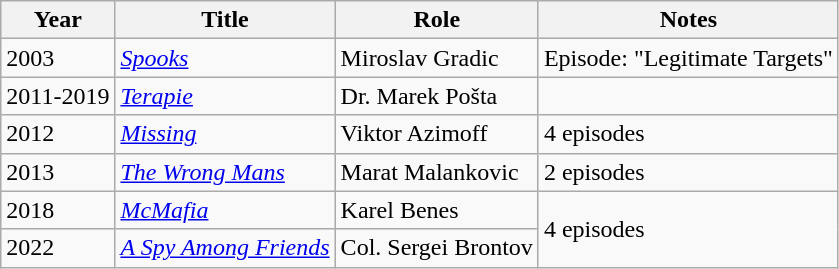<table class="wikitable sortable">
<tr>
<th>Year</th>
<th>Title</th>
<th>Role</th>
<th>Notes</th>
</tr>
<tr>
<td>2003</td>
<td><em><a href='#'>Spooks</a></em></td>
<td>Miroslav Gradic</td>
<td>Episode: "Legitimate Targets"</td>
</tr>
<tr>
<td>2011-2019</td>
<td><em><a href='#'>Terapie</a></em></td>
<td>Dr. Marek Pošta</td>
<td></td>
</tr>
<tr>
<td>2012</td>
<td><em><a href='#'>Missing</a></em></td>
<td>Viktor Azimoff</td>
<td>4 episodes</td>
</tr>
<tr>
<td>2013</td>
<td><em><a href='#'>The Wrong Mans</a></em></td>
<td>Marat Malankovic</td>
<td>2 episodes</td>
</tr>
<tr>
<td>2018</td>
<td><em><a href='#'>McMafia</a></em></td>
<td>Karel Benes</td>
<td rowspan="2">4 episodes</td>
</tr>
<tr>
<td>2022</td>
<td><em><a href='#'>A Spy Among Friends</a></em></td>
<td>Col. Sergei Brontov</td>
</tr>
</table>
